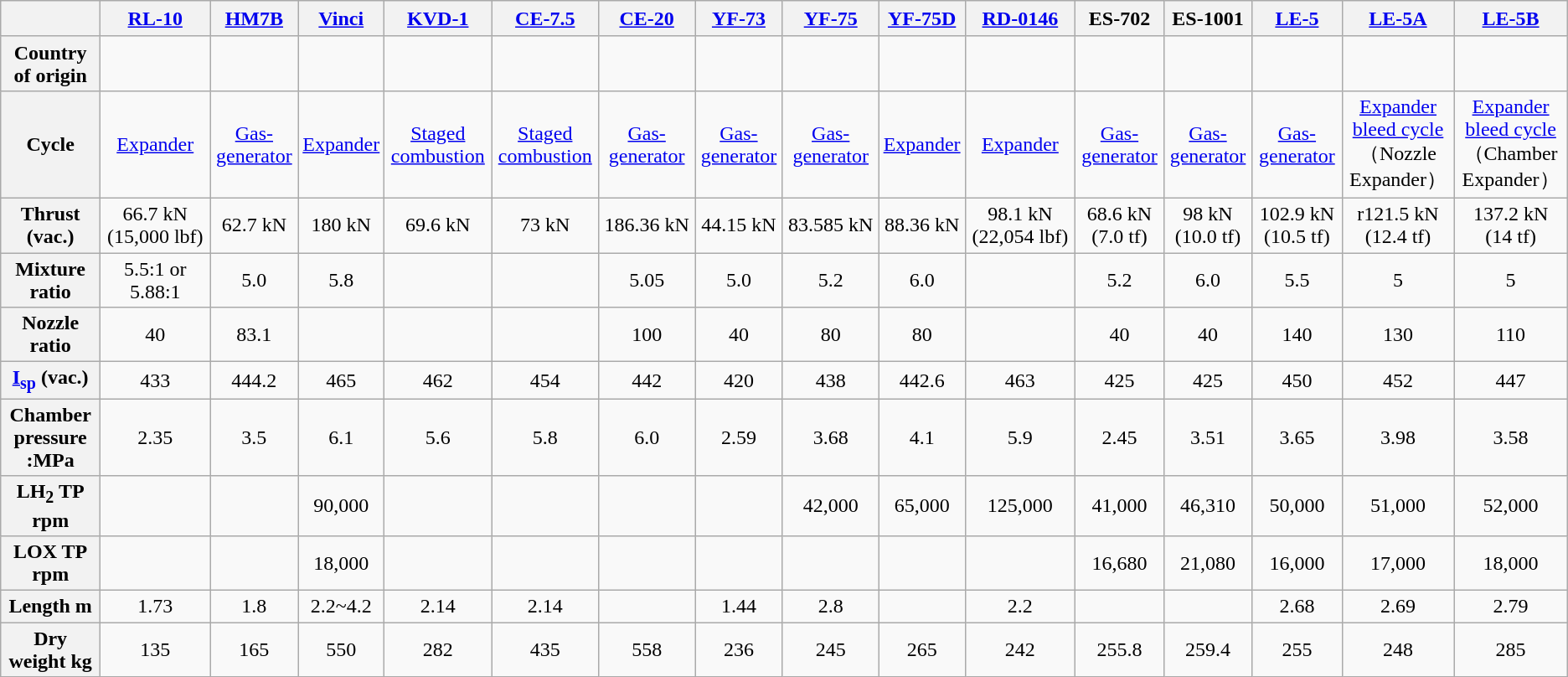<table class="wikitable" style="text-align:center;">
<tr>
<th>　</th>
<th><a href='#'>RL-10</a></th>
<th><a href='#'>HM7B</a></th>
<th><a href='#'>Vinci</a></th>
<th><a href='#'>KVD-1</a></th>
<th><a href='#'>CE-7.5</a></th>
<th><a href='#'>CE-20</a></th>
<th><a href='#'>YF-73</a></th>
<th><a href='#'>YF-75</a></th>
<th><a href='#'>YF-75D</a></th>
<th><a href='#'>RD-0146</a></th>
<th>ES-702</th>
<th>ES-1001</th>
<th><a href='#'>LE-5</a></th>
<th><a href='#'>LE-5A</a></th>
<th><a href='#'>LE-5B</a></th>
</tr>
<tr>
<th>Country of origin</th>
<td></td>
<td></td>
<td></td>
<td></td>
<td></td>
<td></td>
<td></td>
<td></td>
<td></td>
<td></td>
<td></td>
<td></td>
<td></td>
<td></td>
<td></td>
</tr>
<tr>
<th>Cycle</th>
<td><a href='#'>Expander</a></td>
<td><a href='#'>Gas-generator</a></td>
<td><a href='#'>Expander</a></td>
<td><a href='#'>Staged combustion</a></td>
<td><a href='#'>Staged combustion</a></td>
<td><a href='#'>Gas-generator</a></td>
<td><a href='#'>Gas-generator</a></td>
<td><a href='#'>Gas-generator</a></td>
<td><a href='#'>Expander</a></td>
<td><a href='#'>Expander</a></td>
<td><a href='#'>Gas-generator</a></td>
<td><a href='#'>Gas-generator</a></td>
<td><a href='#'>Gas-generator</a></td>
<td><a href='#'>Expander bleed cycle</a><br>（Nozzle Expander）</td>
<td><a href='#'>Expander bleed cycle</a><br>（Chamber Expander）</td>
</tr>
<tr>
<th>Thrust (vac.)</th>
<td>66.7 kN (15,000 lbf)</td>
<td>62.7 kN</td>
<td>180 kN</td>
<td>69.6 kN</td>
<td>73 kN</td>
<td>186.36 kN</td>
<td>44.15 kN</td>
<td>83.585 kN</td>
<td>88.36 kN</td>
<td>98.1 kN (22,054 lbf)</td>
<td>68.6 kN (7.0 tf)</td>
<td>98 kN (10.0 tf)</td>
<td>102.9 kN (10.5 tf)</td>
<td>r121.5 kN (12.4 tf)</td>
<td>137.2 kN (14 tf)</td>
</tr>
<tr>
<th>Mixture ratio</th>
<td>5.5:1 or 5.88:1</td>
<td>5.0</td>
<td>5.8</td>
<td></td>
<td></td>
<td>5.05</td>
<td>5.0</td>
<td>5.2</td>
<td>6.0</td>
<td></td>
<td>5.2</td>
<td>6.0</td>
<td>5.5</td>
<td>5</td>
<td>5</td>
</tr>
<tr>
<th>Nozzle ratio</th>
<td>40</td>
<td>83.1</td>
<td></td>
<td></td>
<td></td>
<td>100</td>
<td>40</td>
<td>80</td>
<td>80</td>
<td></td>
<td>40</td>
<td>40</td>
<td>140</td>
<td>130</td>
<td>110</td>
</tr>
<tr>
<th><a href='#'>I<sub>sp</sub></a> (vac.)</th>
<td>433</td>
<td>444.2</td>
<td>465</td>
<td>462</td>
<td>454</td>
<td>442</td>
<td>420</td>
<td>438</td>
<td>442.6</td>
<td>463</td>
<td>425</td>
<td>425</td>
<td>450</td>
<td>452</td>
<td>447</td>
</tr>
<tr>
<th>Chamber pressure :MPa</th>
<td>2.35</td>
<td>3.5</td>
<td>6.1</td>
<td>5.6</td>
<td>5.8</td>
<td>6.0</td>
<td>2.59</td>
<td>3.68</td>
<td>4.1</td>
<td>5.9</td>
<td>2.45</td>
<td>3.51</td>
<td>3.65</td>
<td>3.98</td>
<td>3.58</td>
</tr>
<tr>
<th>LH<sub>2</sub> TP rpm</th>
<td></td>
<td></td>
<td>90,000</td>
<td></td>
<td></td>
<td></td>
<td></td>
<td>42,000</td>
<td>65,000</td>
<td>125,000</td>
<td>41,000</td>
<td>46,310</td>
<td>50,000</td>
<td>51,000</td>
<td>52,000</td>
</tr>
<tr>
<th>LOX TP rpm</th>
<td></td>
<td></td>
<td>18,000</td>
<td></td>
<td></td>
<td></td>
<td></td>
<td></td>
<td></td>
<td></td>
<td>16,680</td>
<td>21,080</td>
<td>16,000</td>
<td>17,000</td>
<td>18,000</td>
</tr>
<tr>
<th>Length m</th>
<td>1.73</td>
<td>1.8</td>
<td>2.2~4.2</td>
<td>2.14</td>
<td>2.14</td>
<td></td>
<td>1.44</td>
<td>2.8</td>
<td></td>
<td>2.2</td>
<td></td>
<td></td>
<td>2.68</td>
<td>2.69</td>
<td>2.79</td>
</tr>
<tr>
<th>Dry weight kg</th>
<td>135</td>
<td>165</td>
<td>550</td>
<td>282</td>
<td>435</td>
<td>558</td>
<td>236</td>
<td>245</td>
<td>265</td>
<td>242</td>
<td>255.8</td>
<td>259.4</td>
<td>255</td>
<td>248</td>
<td>285</td>
</tr>
</table>
